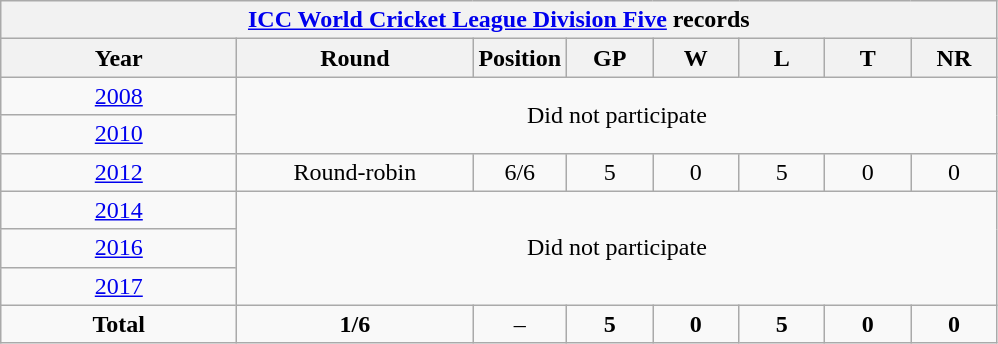<table class="wikitable" style="text-align: center; width=900px;">
<tr>
<th colspan=9><a href='#'>ICC World Cricket League Division Five</a> records</th>
</tr>
<tr>
<th width=150>Year</th>
<th width=150>Round</th>
<th width=50>Position</th>
<th width=50>GP</th>
<th width=50>W</th>
<th width=50>L</th>
<th width=50>T</th>
<th width=50>NR</th>
</tr>
<tr>
<td> <a href='#'>2008</a></td>
<td colspan=8 rowspan=2>Did not participate</td>
</tr>
<tr>
<td> <a href='#'>2010</a></td>
</tr>
<tr>
<td> <a href='#'>2012</a></td>
<td>Round-robin</td>
<td>6/6</td>
<td>5</td>
<td>0</td>
<td>5</td>
<td>0</td>
<td>0</td>
</tr>
<tr>
<td> <a href='#'>2014</a></td>
<td colspan=8 rowspan=3>Did not participate</td>
</tr>
<tr>
<td> <a href='#'>2016</a></td>
</tr>
<tr>
<td> <a href='#'>2017</a></td>
</tr>
<tr>
<td><strong>Total</strong></td>
<td><strong>1/6</strong></td>
<td>–</td>
<td><strong>5</strong></td>
<td><strong>0</strong></td>
<td><strong>5</strong></td>
<td><strong>0</strong></td>
<td><strong>0</strong></td>
</tr>
</table>
